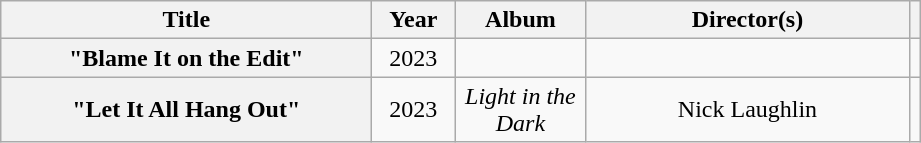<table class="wikitable plainrowheaders" style="text-align:center;">
<tr>
<th scope="col" style="width:15em;">Title</th>
<th scope="col" style="width:03em;">Year</th>
<th scope="col" style="width:05em;">Album</th>
<th scope="col" style="width:13em;">Director(s)</th>
<th></th>
</tr>
<tr>
<th scope="row">"Blame It on the Edit"</th>
<td>2023</td>
<td></td>
<td></td>
<td></td>
</tr>
<tr>
<th scope="row">"Let It All Hang Out"</th>
<td>2023</td>
<td><em>Light in the Dark</em></td>
<td>Nick Laughlin</td>
<td></td>
</tr>
</table>
